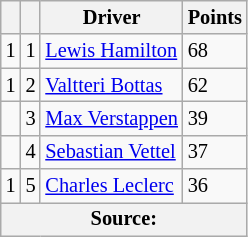<table class="wikitable" style="font-size: 85%;">
<tr>
<th></th>
<th scope="col"></th>
<th scope="col">Driver</th>
<th scope="col">Points</th>
</tr>
<tr>
<td align="left"> 1</td>
<td align="center">1</td>
<td> <a href='#'>Lewis Hamilton</a></td>
<td align="left">68</td>
</tr>
<tr>
<td align="left"> 1</td>
<td align="center">2</td>
<td> <a href='#'>Valtteri Bottas</a></td>
<td align="left">62</td>
</tr>
<tr>
<td align="left"></td>
<td align="center">3</td>
<td> <a href='#'>Max Verstappen</a></td>
<td align="left">39</td>
</tr>
<tr>
<td align="left"></td>
<td align="center">4</td>
<td> <a href='#'>Sebastian Vettel</a></td>
<td align="left">37</td>
</tr>
<tr>
<td align="left"> 1</td>
<td align="center">5</td>
<td> <a href='#'>Charles Leclerc</a></td>
<td align="left">36</td>
</tr>
<tr>
<th colspan=4>Source:</th>
</tr>
</table>
